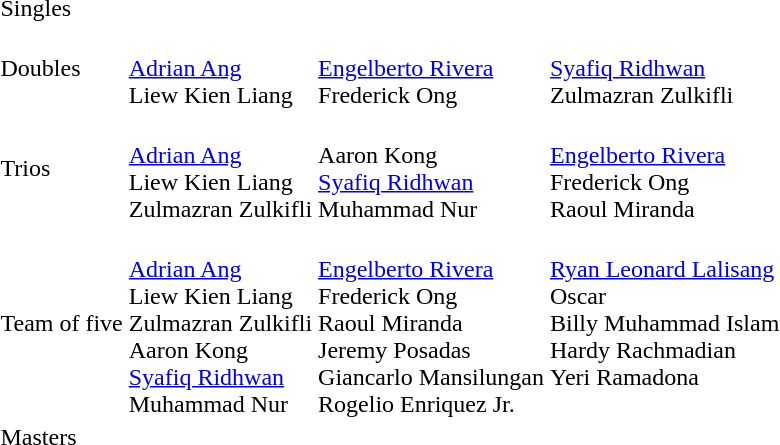<table>
<tr>
<td>Singles</td>
<td></td>
<td></td>
<td></td>
</tr>
<tr>
<td>Doubles</td>
<td> <br> <a href='#'>Adrian Ang</a> <br> Liew Kien Liang</td>
<td><br> <a href='#'>Engelberto Rivera</a> <br> Frederick Ong</td>
<td> <br> <a href='#'>Syafiq Ridhwan</a> <br> Zulmazran Zulkifli</td>
</tr>
<tr>
<td>Trios</td>
<td> <br> <a href='#'>Adrian Ang</a> <br> Liew Kien Liang <br> Zulmazran Zulkifli</td>
<td><br> Aaron Kong <br> <a href='#'>Syafiq Ridhwan</a> <br> Muhammad Nur </td>
<td> <br> <a href='#'>Engelberto Rivera</a> <br> Frederick Ong <br> Raoul Miranda</td>
</tr>
<tr>
<td>Team of five</td>
<td nowrap=true> <br> <a href='#'>Adrian Ang</a> <br> Liew Kien Liang <br> Zulmazran Zulkifli <br> Aaron Kong <br> <a href='#'>Syafiq Ridhwan</a> <br> Muhammad Nur </td>
<td nowrap=true> <br> <a href='#'>Engelberto Rivera</a> <br> Frederick Ong <br> Raoul Miranda <br> Jeremy Posadas <br> Giancarlo Mansilungan <br> Rogelio Enriquez Jr.</td>
<td nowrap=true valign=top> <br> <a href='#'>Ryan Leonard Lalisang</a> <br> Oscar <br> Billy Muhammad Islam <br> Hardy Rachmadian <br> Yeri Ramadona <br></td>
</tr>
<tr>
<td>Masters</td>
<td></td>
<td></td>
<td></td>
</tr>
<tr>
</tr>
</table>
